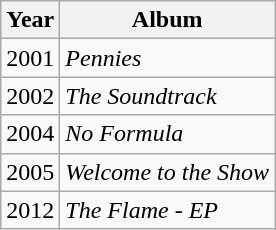<table class="wikitable">
<tr>
<th rowspan="1">Year</th>
<th rowspan="1">Album</th>
</tr>
<tr>
<td>2001</td>
<td><em>Pennies</em></td>
</tr>
<tr>
<td>2002</td>
<td><em>The Soundtrack</em></td>
</tr>
<tr>
<td>2004</td>
<td><em>No Formula</em></td>
</tr>
<tr>
<td>2005</td>
<td><em>Welcome to the Show</em></td>
</tr>
<tr>
<td>2012</td>
<td><em>The Flame - EP</em></td>
</tr>
</table>
